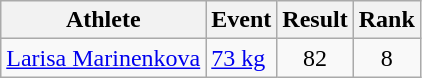<table class="wikitable">
<tr>
<th scope="col">Athlete</th>
<th scope="col">Event</th>
<th scope="col">Result</th>
<th scope="col">Rank</th>
</tr>
<tr align=center>
<td align=left><a href='#'>Larisa Marinenkova</a></td>
<td align=left><a href='#'>73 kg</a></td>
<td>82</td>
<td>8</td>
</tr>
</table>
